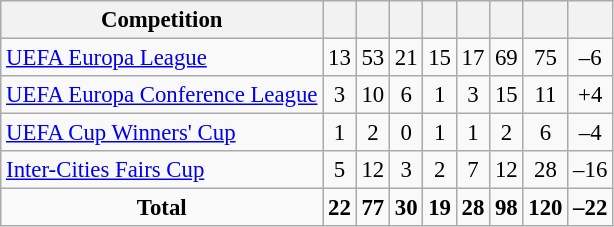<table class="wikitable" style="text-align: center; font-size:95%">
<tr>
<th>Competition</th>
<th></th>
<th></th>
<th></th>
<th></th>
<th></th>
<th></th>
<th></th>
<th></th>
</tr>
<tr>
<td align="left"><a href='#'>UEFA Europa League</a></td>
<td>13</td>
<td>53</td>
<td>21</td>
<td>15</td>
<td>17</td>
<td>69</td>
<td>75</td>
<td>–6</td>
</tr>
<tr>
<td align="left"><a href='#'>UEFA Europa Conference League</a></td>
<td>3</td>
<td>10</td>
<td>6</td>
<td>1</td>
<td>3</td>
<td>15</td>
<td>11</td>
<td>+4</td>
</tr>
<tr>
<td align="left"><a href='#'>UEFA Cup Winners' Cup</a></td>
<td>1</td>
<td>2</td>
<td>0</td>
<td>1</td>
<td>1</td>
<td>2</td>
<td>6</td>
<td>–4</td>
</tr>
<tr>
<td align="left"><a href='#'>Inter-Cities Fairs Cup</a></td>
<td>5</td>
<td>12</td>
<td>3</td>
<td>2</td>
<td>7</td>
<td>12</td>
<td>28</td>
<td>–16</td>
</tr>
<tr>
<td><strong>Total</strong></td>
<td><strong>22</strong></td>
<td><strong>77</strong></td>
<td><strong>30</strong></td>
<td><strong>19</strong></td>
<td><strong>28</strong></td>
<td><strong>98</strong></td>
<td><strong>120</strong></td>
<td><strong>–22</strong></td>
</tr>
</table>
